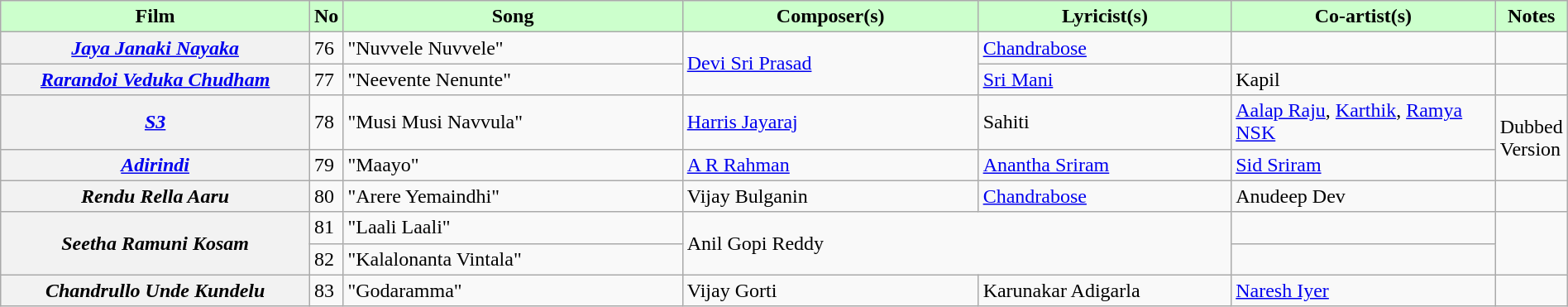<table class="wikitable plainrowheaders" width="100%" textcolor:#000;">
<tr style="background:#cfc; text-align:center;">
<td scope="col" width=21%><strong>Film</strong></td>
<td><strong>No</strong></td>
<td scope="col" width=23%><strong>Song</strong></td>
<td scope="col" width=20%><strong>Composer(s)</strong></td>
<td scope="col" width=17%><strong>Lyricist(s)</strong></td>
<td scope="col" width=18%><strong>Co-artist(s)</strong></td>
<td><strong>Notes</strong></td>
</tr>
<tr>
<th><em><a href='#'>Jaya Janaki Nayaka</a></em></th>
<td>76</td>
<td>"Nuvvele Nuvvele"</td>
<td rowspan="2"><a href='#'>Devi Sri Prasad</a></td>
<td><a href='#'>Chandrabose</a></td>
<td></td>
<td></td>
</tr>
<tr>
<th><em><a href='#'>Rarandoi Veduka Chudham</a></em></th>
<td>77</td>
<td>"Neevente Nenunte"</td>
<td><a href='#'>Sri Mani</a></td>
<td>Kapil</td>
<td></td>
</tr>
<tr>
<th><a href='#'><em>S3</em></a></th>
<td>78</td>
<td>"Musi Musi Navvula"</td>
<td><a href='#'>Harris Jayaraj</a></td>
<td>Sahiti</td>
<td><a href='#'>Aalap Raju</a>, <a href='#'>Karthik</a>, <a href='#'>Ramya NSK</a></td>
<td rowspan="2">Dubbed Version</td>
</tr>
<tr>
<th><em><a href='#'>Adirindi</a></em></th>
<td>79</td>
<td>"Maayo"</td>
<td><a href='#'>A R Rahman</a></td>
<td><a href='#'>Anantha Sriram</a></td>
<td><a href='#'>Sid Sriram</a></td>
</tr>
<tr>
<th><em>Rendu Rella Aaru</em></th>
<td>80</td>
<td>"Arere Yemaindhi"</td>
<td>Vijay Bulganin</td>
<td><a href='#'>Chandrabose</a></td>
<td>Anudeep Dev</td>
<td></td>
</tr>
<tr>
<th rowspan="2"><em>Seetha Ramuni Kosam</em></th>
<td>81</td>
<td>"Laali Laali"</td>
<td colspan="2" rowspan="2">Anil Gopi Reddy</td>
<td></td>
</tr>
<tr>
<td>82</td>
<td>"Kalalonanta Vintala"</td>
<td></td>
</tr>
<tr>
<th><em>Chandrullo Unde Kundelu</em></th>
<td>83</td>
<td>"Godaramma"</td>
<td>Vijay Gorti</td>
<td>Karunakar Adigarla</td>
<td><a href='#'>Naresh Iyer</a></td>
<td></td>
</tr>
</table>
